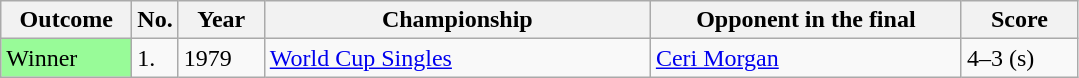<table class="sortable wikitable">
<tr>
<th width="80">Outcome</th>
<th width="20">No.</th>
<th width="50">Year</th>
<th style="width:250px;">Championship</th>
<th style="width:200px;">Opponent in the final</th>
<th width="70">Score</th>
</tr>
<tr>
<td style="background:#98FB98">Winner</td>
<td>1.</td>
<td>1979</td>
<td><a href='#'>World Cup Singles</a></td>
<td> <a href='#'>Ceri Morgan</a></td>
<td>4–3 (s)</td>
</tr>
</table>
